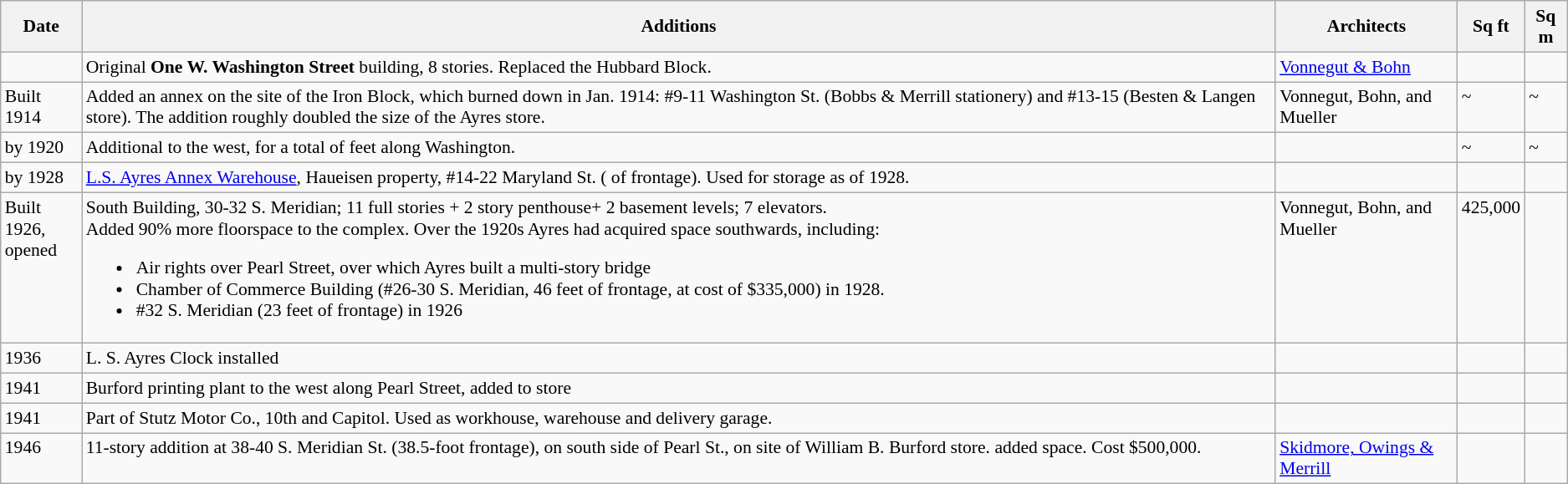<table table class="wikitable" style="font-size:0.9em;line-spacing:0.8em;">
<tr>
<th>Date</th>
<th>Additions</th>
<th>Architects</th>
<th>Sq ft</th>
<th>Sq m</th>
</tr>
<tr style="vertical-align:top; ">
<td></td>
<td>Original <strong>One W. Washington Street</strong> building, 8 stories. Replaced the Hubbard Block.</td>
<td><a href='#'>Vonnegut & Bohn</a></td>
<td></td>
<td></td>
</tr>
<tr style="vertical-align:top;">
<td>Built 1914</td>
<td>Added an annex on the site of the Iron Block, which burned down in Jan. 1914: #9-11 Washington St. (Bobbs & Merrill stationery) and #13-15 (Besten & Langen store). The addition roughly doubled the size of the Ayres store.</td>
<td>Vonnegut, Bohn, and Mueller</td>
<td>~</td>
<td>~</td>
</tr>
<tr style="vertical-align:top;">
<td>by 1920</td>
<td>Additional  to the west, for a total of  feet along Washington.</td>
<td></td>
<td>~</td>
<td>~</td>
</tr>
<tr style="vertical-align:top;">
<td>by 1928</td>
<td><a href='#'>L.S. Ayres Annex Warehouse</a>, Haueisen property, #14-22 Maryland St. ( of frontage). Used for storage as of 1928.</td>
<td></td>
<td></td>
<td></td>
</tr>
<tr style="vertical-align:top;">
<td>Built 1926,<br>opened </td>
<td>South Building, 30-32 S. Meridian; 11 full stories + 2 story penthouse+ 2 basement levels; 7 elevators.<br>Added 90% more floorspace to the complex. Over the 1920s Ayres had acquired space southwards, including:<ul><li>Air rights over Pearl Street, over which Ayres built a multi-story bridge</li><li>Chamber of Commerce Building (#26-30 S. Meridian, 46 feet of frontage, at cost of $335,000) in 1928.</li><li>#32 S. Meridian (23 feet of frontage) in 1926</li></ul></td>
<td>Vonnegut, Bohn, and Mueller</td>
<td>425,000</td>
<td></td>
</tr>
<tr>
<td>1936</td>
<td>L. S. Ayres Clock installed</td>
<td></td>
<td></td>
<td></td>
</tr>
<tr style="vertical-align:top;">
<td>1941</td>
<td>Burford printing plant to the west along Pearl Street, added to store</td>
<td></td>
<td></td>
<td></td>
</tr>
<tr style="vertical-align:top;">
<td>1941</td>
<td>Part of Stutz Motor Co., 10th and Capitol. Used as workhouse, warehouse and delivery garage.</td>
<td></td>
<td></td>
<td></td>
</tr>
<tr style="vertical-align:top;">
<td>1946</td>
<td>11-story addition at 38-40 S. Meridian St. (38.5-foot frontage), on south side of Pearl St., on site of William B. Burford store.  added space. Cost $500,000.</td>
<td><a href='#'>Skidmore, Owings & Merrill</a></td>
<td></td>
<td></td>
</tr>
</table>
